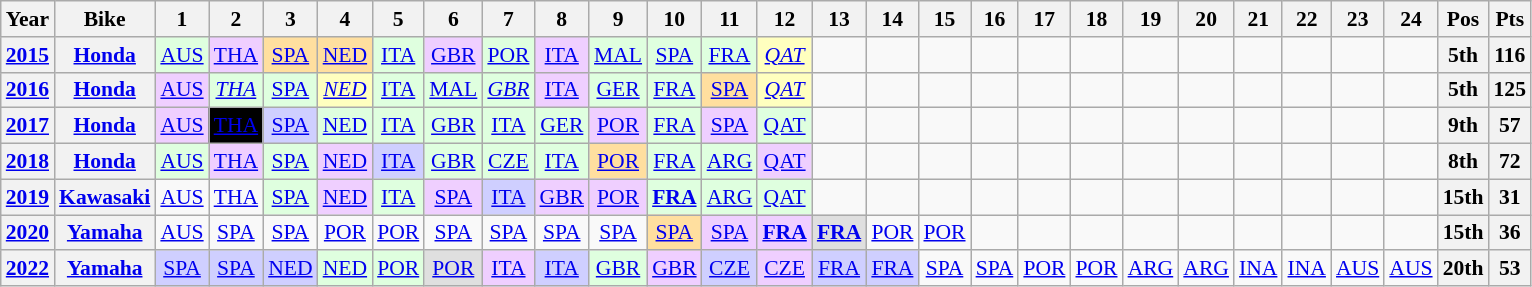<table class="wikitable" style="text-align:center; font-size:90%">
<tr>
<th>Year</th>
<th>Bike</th>
<th>1</th>
<th>2</th>
<th>3</th>
<th>4</th>
<th>5</th>
<th>6</th>
<th>7</th>
<th>8</th>
<th>9</th>
<th>10</th>
<th>11</th>
<th>12</th>
<th>13</th>
<th>14</th>
<th>15</th>
<th>16</th>
<th>17</th>
<th>18</th>
<th>19</th>
<th>20</th>
<th>21</th>
<th>22</th>
<th>23</th>
<th>24</th>
<th>Pos</th>
<th>Pts</th>
</tr>
<tr>
<th><a href='#'>2015</a></th>
<th><a href='#'>Honda</a></th>
<td style="background:#DFFFDF;"><a href='#'>AUS</a><br></td>
<td style="background:#EFCFFF;"><a href='#'>THA</a><br></td>
<td style="background:#FFDF9F;"><a href='#'>SPA</a><br></td>
<td style="background:#FFDF9F;"><a href='#'>NED</a><br></td>
<td style="background:#DFFFDF;"><a href='#'>ITA</a><br></td>
<td style="background:#EFCFFF;"><a href='#'>GBR</a><br></td>
<td style="background:#DFFFDF;"><a href='#'>POR</a><br></td>
<td style="background:#EFCFFF;"><a href='#'>ITA</a><br></td>
<td style="background:#DFFFDF;"><a href='#'>MAL</a><br></td>
<td style="background:#DFFFDF;"><a href='#'>SPA</a><br></td>
<td style="background:#DFFFDF;"><a href='#'>FRA</a><br></td>
<td style="background:#ffffbf;"><em><a href='#'>QAT</a></em><br></td>
<td></td>
<td></td>
<td></td>
<td></td>
<td></td>
<td></td>
<td></td>
<td></td>
<td></td>
<td></td>
<td></td>
<td></td>
<th>5th</th>
<th>116</th>
</tr>
<tr>
<th><a href='#'>2016</a></th>
<th><a href='#'>Honda</a></th>
<td style="background:#EFCFFF;"><a href='#'>AUS</a><br></td>
<td style="background:#DFFFDF;"><em><a href='#'>THA</a></em><br></td>
<td style="background:#DFFFDF;"><a href='#'>SPA</a><br></td>
<td style="background:#ffffbf;"><em><a href='#'>NED</a></em><br></td>
<td style="background:#DFFFDF;"><a href='#'>ITA</a><br></td>
<td style="background:#DFFFDF;"><a href='#'>MAL</a><br></td>
<td style="background:#DFFFDF;"><em><a href='#'>GBR</a></em><br></td>
<td style="background:#EFCFFF;"><a href='#'>ITA</a><br></td>
<td style="background:#DFFFDF;"><a href='#'>GER</a><br></td>
<td style="background:#DFFFDF;"><a href='#'>FRA</a><br></td>
<td style="background:#FFDF9F;"><a href='#'>SPA</a><br></td>
<td style="background:#ffffbf;"><em><a href='#'>QAT</a></em><br></td>
<td></td>
<td></td>
<td></td>
<td></td>
<td></td>
<td></td>
<td></td>
<td></td>
<td></td>
<td></td>
<td></td>
<td></td>
<th>5th</th>
<th>125</th>
</tr>
<tr>
<th><a href='#'>2017</a></th>
<th><a href='#'>Honda</a></th>
<td style="background:#EFCFFF;"><a href='#'>AUS</a><br></td>
<td style="background:black; color:white;"><a href='#'><span>THA</span></a><br></td>
<td style="background:#CFCFFF;"><a href='#'>SPA</a><br></td>
<td style="background:#DFFFDF;"><a href='#'>NED</a><br></td>
<td style="background:#DFFFDF;"><a href='#'>ITA</a><br></td>
<td style="background:#DFFFDF;"><a href='#'>GBR</a><br></td>
<td style="background:#DFFFDF;"><a href='#'>ITA</a><br></td>
<td style="background:#DFFFDF;"><a href='#'>GER</a><br></td>
<td style="background:#EFCFFF;"><a href='#'>POR</a><br></td>
<td style="background:#DFFFDF;"><a href='#'>FRA</a><br></td>
<td style="background:#EFCFFF;"><a href='#'>SPA</a><br></td>
<td style="background:#DFFFDF;"><a href='#'>QAT</a><br></td>
<td></td>
<td></td>
<td></td>
<td></td>
<td></td>
<td></td>
<td></td>
<td></td>
<td></td>
<td></td>
<td></td>
<td></td>
<th>9th</th>
<th>57</th>
</tr>
<tr>
<th><a href='#'>2018</a></th>
<th><a href='#'>Honda</a></th>
<td style="background:#DFFFDF;"><a href='#'>AUS</a><br></td>
<td style="background:#EFCFFF;"><a href='#'>THA</a><br></td>
<td style="background:#DFFFDF;"><a href='#'>SPA</a><br></td>
<td style="background:#EFCFFF;"><a href='#'>NED</a><br></td>
<td style="background:#CFCFFF;"><a href='#'>ITA</a><br></td>
<td style="background:#DFFFDF;"><a href='#'>GBR</a><br></td>
<td style="background:#DFFFDF;"><a href='#'>CZE</a><br></td>
<td style="background:#DFFFDF;"><a href='#'>ITA</a><br></td>
<td style="background:#FFDF9F;"><a href='#'>POR</a><br></td>
<td style="background:#DFFFDF;"><a href='#'>FRA</a><br></td>
<td style="background:#DFFFDF;"><a href='#'>ARG</a><br></td>
<td style="background:#EFCFFF;"><a href='#'>QAT</a><br></td>
<td></td>
<td></td>
<td></td>
<td></td>
<td></td>
<td></td>
<td></td>
<td></td>
<td></td>
<td></td>
<td></td>
<td></td>
<th>8th</th>
<th>72</th>
</tr>
<tr>
<th><a href='#'>2019</a></th>
<th><a href='#'>Kawasaki</a></th>
<td><a href='#'>AUS</a></td>
<td><a href='#'>THA</a></td>
<td style="background:#DFFFDF;"><a href='#'>SPA</a><br></td>
<td style="background:#EFCFFF;"><a href='#'>NED</a><br></td>
<td style="background:#DFFFDF;"><a href='#'>ITA</a><br></td>
<td style="background:#EFCFFF;"><a href='#'>SPA</a><br></td>
<td style="background:#CFCFFF;"><a href='#'>ITA</a><br></td>
<td style="background:#EFCFFF;"><a href='#'>GBR</a><br></td>
<td style="background:#EFCFFF;"><a href='#'>POR</a><br></td>
<td style="background:#DFFFDF;"><strong><a href='#'>FRA</a></strong><br></td>
<td style="background:#DFFFDF;"><a href='#'>ARG</a><br></td>
<td style="background:#DFFFDF;"><a href='#'>QAT</a><br></td>
<td></td>
<td></td>
<td></td>
<td></td>
<td></td>
<td></td>
<td></td>
<td></td>
<td></td>
<td></td>
<td></td>
<td></td>
<th>15th</th>
<th>31</th>
</tr>
<tr>
<th><a href='#'>2020</a></th>
<th><a href='#'>Yamaha</a></th>
<td><a href='#'>AUS</a></td>
<td><a href='#'>SPA</a></td>
<td><a href='#'>SPA</a></td>
<td><a href='#'>POR</a></td>
<td><a href='#'>POR</a></td>
<td><a href='#'>SPA</a></td>
<td><a href='#'>SPA</a></td>
<td><a href='#'>SPA</a></td>
<td><a href='#'>SPA</a></td>
<td style="background:#FFDF9F;"><a href='#'>SPA</a><br></td>
<td style="background:#EFCFFF;"><a href='#'>SPA</a><br></td>
<td style="background:#EFCFFF;"><strong><a href='#'>FRA</a></strong><br></td>
<td style="background:#dfdfdf;"><strong><a href='#'>FRA</a></strong><br></td>
<td><a href='#'>POR</a></td>
<td><a href='#'>POR</a></td>
<td></td>
<td></td>
<td></td>
<td></td>
<td></td>
<td></td>
<td></td>
<td></td>
<td></td>
<th>15th</th>
<th>36</th>
</tr>
<tr>
<th><a href='#'>2022</a></th>
<th><a href='#'>Yamaha</a></th>
<td style="background:#cfcfff;"><a href='#'>SPA</a><br></td>
<td style="background:#cfcfff;"><a href='#'>SPA</a><br></td>
<td style="background:#cfcfff;"><a href='#'>NED</a><br></td>
<td style="background:#dfffdf;"><a href='#'>NED</a><br></td>
<td style="background:#dfffdf;"><a href='#'>POR</a><br></td>
<td style="background:#dfdfdf;"><a href='#'>POR</a><br></td>
<td style="background:#efcfff;"><a href='#'>ITA</a><br></td>
<td style="background:#cfcfff;"><a href='#'>ITA</a><br></td>
<td style="background:#dfffdf;"><a href='#'>GBR</a><br></td>
<td style="background:#efcfff;"><a href='#'>GBR</a><br></td>
<td style="background:#cfcfff;"><a href='#'>CZE</a><br></td>
<td style="background:#efcfff;"><a href='#'>CZE</a><br></td>
<td style="background:#cfcfff;"><a href='#'>FRA</a><br></td>
<td style="background:#cfcfff;"><a href='#'>FRA</a><br></td>
<td style="background:#;"><a href='#'>SPA</a><br></td>
<td style="background:#;"><a href='#'>SPA</a><br></td>
<td style="background:#;"><a href='#'>POR</a><br></td>
<td style="background:#;"><a href='#'>POR</a><br></td>
<td style="background:#;"><a href='#'>ARG</a><br></td>
<td style="background:#;"><a href='#'>ARG</a><br></td>
<td style="background:#;"><a href='#'>INA</a><br></td>
<td style="background:#;"><a href='#'>INA</a><br></td>
<td><a href='#'>AUS</a></td>
<td><a href='#'>AUS</a></td>
<th>20th</th>
<th>53</th>
</tr>
</table>
